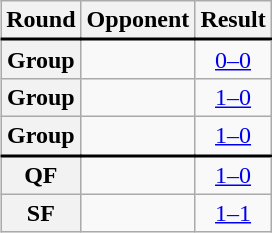<table class="wikitable plainrowheaders" style="text-align:center;margin-left:1em;float:right;clear:right">
<tr>
<th scope="col">Round</th>
<th scope="col">Opponent</th>
<th scope="col">Result</th>
</tr>
<tr style="border-top: 2px solid black;">
<th scope="row" style="text-align: center;">Group</th>
<td align="left"></td>
<td><a href='#'>0–0</a></td>
</tr>
<tr>
<th scope="row" style="text-align: center;">Group</th>
<td align="left"></td>
<td><a href='#'>1–0</a></td>
</tr>
<tr>
<th scope="row" style="text-align: center;">Group</th>
<td align="left"></td>
<td><a href='#'>1–0</a></td>
</tr>
<tr style="border-top: 2px solid black;">
<th scope="row" style="text-align: center;">QF</th>
<td align="left"></td>
<td><a href='#'>1–0</a></td>
</tr>
<tr>
<th scope="row" style="text-align: center;">SF</th>
<td align="left"></td>
<td><a href='#'>1–1</a>  </td>
</tr>
</table>
